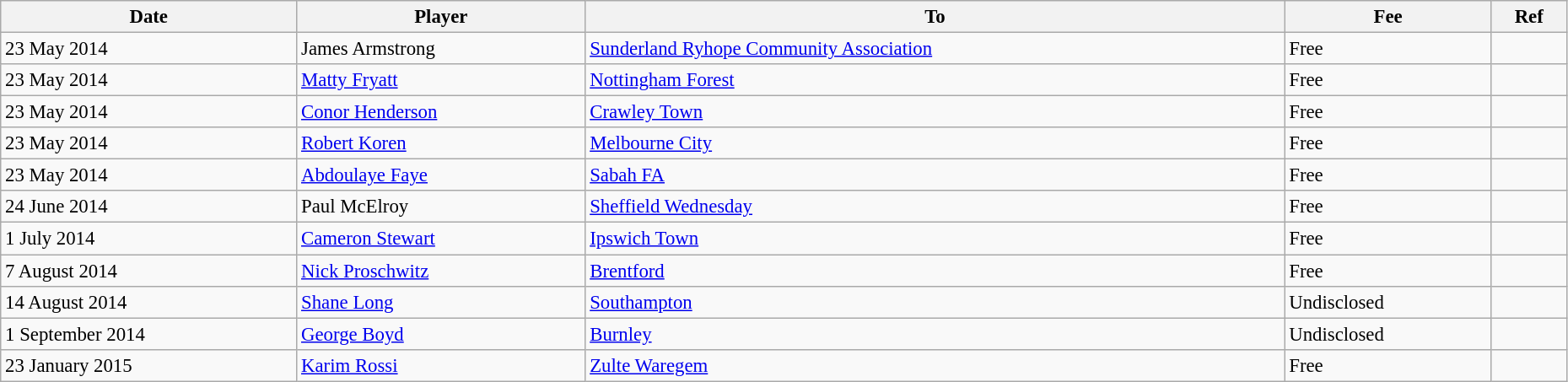<table class="wikitable" style="text-align:center; font-size:95%;width:98%; text-align:left">
<tr>
<th>Date</th>
<th>Player</th>
<th>To</th>
<th>Fee</th>
<th>Ref</th>
</tr>
<tr>
<td>23 May 2014</td>
<td> James Armstrong</td>
<td> <a href='#'>Sunderland Ryhope Community Association</a></td>
<td>Free</td>
<td></td>
</tr>
<tr>
<td>23 May 2014</td>
<td> <a href='#'>Matty Fryatt</a></td>
<td> <a href='#'>Nottingham Forest</a></td>
<td>Free</td>
<td></td>
</tr>
<tr>
<td>23 May 2014</td>
<td> <a href='#'>Conor Henderson</a></td>
<td> <a href='#'>Crawley Town</a></td>
<td>Free</td>
<td></td>
</tr>
<tr>
<td>23 May 2014</td>
<td> <a href='#'>Robert Koren</a></td>
<td> <a href='#'>Melbourne City</a></td>
<td>Free</td>
<td></td>
</tr>
<tr>
<td>23 May 2014</td>
<td> <a href='#'>Abdoulaye Faye</a></td>
<td> <a href='#'>Sabah FA</a></td>
<td>Free</td>
<td></td>
</tr>
<tr>
<td>24 June 2014</td>
<td> Paul McElroy</td>
<td> <a href='#'>Sheffield Wednesday</a></td>
<td>Free</td>
<td></td>
</tr>
<tr>
<td>1 July 2014</td>
<td> <a href='#'>Cameron Stewart</a></td>
<td> <a href='#'>Ipswich Town</a></td>
<td>Free</td>
<td></td>
</tr>
<tr>
<td>7 August 2014</td>
<td> <a href='#'>Nick Proschwitz</a></td>
<td> <a href='#'>Brentford</a></td>
<td>Free</td>
<td></td>
</tr>
<tr>
<td>14 August 2014</td>
<td> <a href='#'>Shane Long</a></td>
<td> <a href='#'>Southampton</a></td>
<td>Undisclosed</td>
<td></td>
</tr>
<tr>
<td>1 September 2014</td>
<td> <a href='#'>George Boyd</a></td>
<td> <a href='#'>Burnley</a></td>
<td>Undisclosed</td>
<td></td>
</tr>
<tr>
<td>23 January 2015</td>
<td> <a href='#'>Karim Rossi</a></td>
<td> <a href='#'>Zulte Waregem</a></td>
<td>Free</td>
<td></td>
</tr>
</table>
